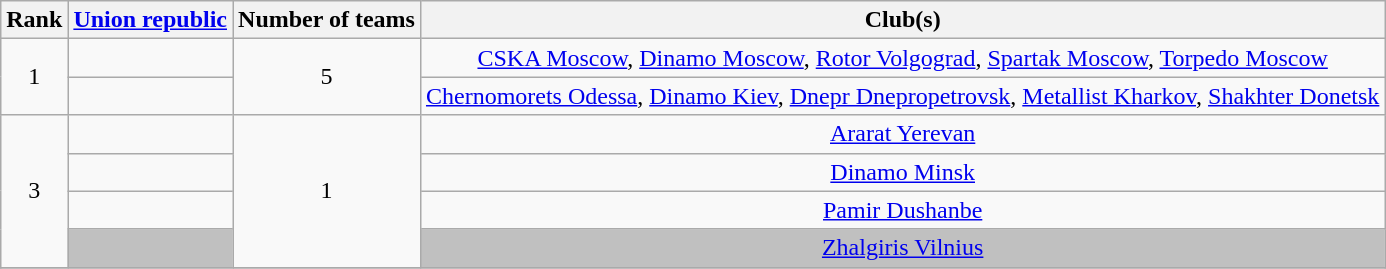<table class="wikitable">
<tr>
<th>Rank</th>
<th><a href='#'>Union republic</a></th>
<th>Number of teams</th>
<th>Club(s)</th>
</tr>
<tr>
<td align="center" rowspan=2>1</td>
<td></td>
<td align="center" rowspan=2>5</td>
<td align="center"><a href='#'>CSKA Moscow</a>, <a href='#'>Dinamo Moscow</a>, <a href='#'>Rotor Volgograd</a>, <a href='#'>Spartak Moscow</a>, <a href='#'>Torpedo Moscow</a></td>
</tr>
<tr>
<td></td>
<td align="center"><a href='#'>Chernomorets Odessa</a>, <a href='#'>Dinamo Kiev</a>, <a href='#'>Dnepr Dnepropetrovsk</a>, <a href='#'>Metallist Kharkov</a>, <a href='#'>Shakhter Donetsk</a></td>
</tr>
<tr>
<td align="center" rowspan=4>3</td>
<td></td>
<td align="center" rowspan=4>1</td>
<td align="center"><a href='#'>Ararat Yerevan</a></td>
</tr>
<tr>
<td></td>
<td align="center"><a href='#'>Dinamo Minsk</a></td>
</tr>
<tr>
<td></td>
<td align="center"><a href='#'>Pamir Dushanbe</a></td>
</tr>
<tr bgcolor=silver>
<td></td>
<td align="center"><a href='#'>Zhalgiris Vilnius</a></td>
</tr>
<tr>
</tr>
</table>
